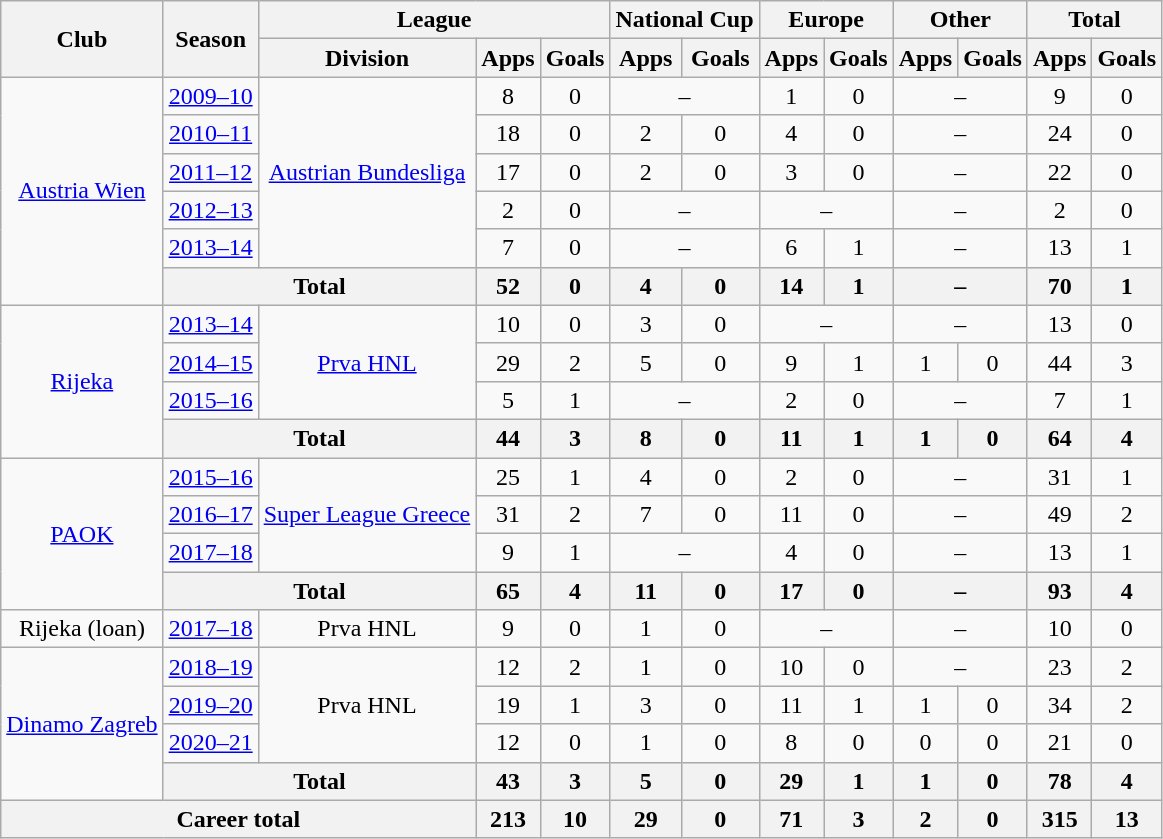<table class=wikitable style=text-align:center>
<tr>
<th rowspan=2>Club</th>
<th rowspan=2>Season</th>
<th colspan=3>League</th>
<th colspan=2>National Cup</th>
<th colspan=2>Europe</th>
<th colspan=2>Other</th>
<th colspan=2>Total</th>
</tr>
<tr>
<th>Division</th>
<th>Apps</th>
<th>Goals</th>
<th>Apps</th>
<th>Goals</th>
<th>Apps</th>
<th>Goals</th>
<th>Apps</th>
<th>Goals</th>
<th>Apps</th>
<th>Goals</th>
</tr>
<tr>
<td rowspan="6" valign="center"><a href='#'>Austria Wien</a></td>
<td><a href='#'>2009–10</a></td>
<td rowspan="5"><a href='#'>Austrian Bundesliga</a></td>
<td>8</td>
<td>0</td>
<td colspan="2">–</td>
<td>1</td>
<td>0</td>
<td colspan="2">–</td>
<td>9</td>
<td>0</td>
</tr>
<tr>
<td><a href='#'>2010–11</a></td>
<td>18</td>
<td>0</td>
<td>2</td>
<td>0</td>
<td>4</td>
<td>0</td>
<td colspan="2">–</td>
<td>24</td>
<td>0</td>
</tr>
<tr>
<td><a href='#'>2011–12</a></td>
<td>17</td>
<td>0</td>
<td>2</td>
<td>0</td>
<td>3</td>
<td>0</td>
<td colspan="2">–</td>
<td>22</td>
<td>0</td>
</tr>
<tr>
<td><a href='#'>2012–13</a></td>
<td>2</td>
<td>0</td>
<td colspan="2">–</td>
<td colspan="2">–</td>
<td colspan="2">–</td>
<td>2</td>
<td>0</td>
</tr>
<tr>
<td><a href='#'>2013–14</a></td>
<td>7</td>
<td>0</td>
<td colspan="2">–</td>
<td>6</td>
<td>1</td>
<td colspan="2">–</td>
<td>13</td>
<td>1</td>
</tr>
<tr>
<th colspan="2">Total</th>
<th>52</th>
<th>0</th>
<th>4</th>
<th>0</th>
<th>14</th>
<th>1</th>
<th colspan="2">–</th>
<th>70</th>
<th>1</th>
</tr>
<tr>
<td rowspan="4" valign="center"><a href='#'>Rijeka</a></td>
<td><a href='#'>2013–14</a></td>
<td rowspan="3"><a href='#'>Prva HNL</a></td>
<td>10</td>
<td>0</td>
<td>3</td>
<td>0</td>
<td colspan="2">–</td>
<td colspan="2">–</td>
<td>13</td>
<td>0</td>
</tr>
<tr>
<td><a href='#'>2014–15</a></td>
<td>29</td>
<td>2</td>
<td>5</td>
<td>0</td>
<td>9</td>
<td>1</td>
<td>1</td>
<td>0</td>
<td>44</td>
<td>3</td>
</tr>
<tr>
<td><a href='#'>2015–16</a></td>
<td>5</td>
<td>1</td>
<td colspan="2">–</td>
<td>2</td>
<td>0</td>
<td colspan="2">–</td>
<td>7</td>
<td>1</td>
</tr>
<tr>
<th colspan=2>Total</th>
<th>44</th>
<th>3</th>
<th>8</th>
<th>0</th>
<th>11</th>
<th>1</th>
<th>1</th>
<th>0</th>
<th>64</th>
<th>4</th>
</tr>
<tr>
<td rowspan="4" valign="center"><a href='#'>PAOK</a></td>
<td><a href='#'>2015–16</a></td>
<td rowspan="3"><a href='#'>Super League Greece</a></td>
<td>25</td>
<td>1</td>
<td>4</td>
<td>0</td>
<td>2</td>
<td>0</td>
<td colspan="2">–</td>
<td>31</td>
<td>1</td>
</tr>
<tr>
<td><a href='#'>2016–17</a></td>
<td>31</td>
<td>2</td>
<td>7</td>
<td>0</td>
<td>11</td>
<td>0</td>
<td colspan="2">–</td>
<td>49</td>
<td>2</td>
</tr>
<tr>
<td><a href='#'>2017–18</a></td>
<td>9</td>
<td>1</td>
<td colspan="2">–</td>
<td>4</td>
<td>0</td>
<td colspan="2">–</td>
<td>13</td>
<td>1</td>
</tr>
<tr>
<th colspan="2">Total</th>
<th>65</th>
<th>4</th>
<th>11</th>
<th>0</th>
<th>17</th>
<th>0</th>
<th colspan="2">–</th>
<th>93</th>
<th>4</th>
</tr>
<tr>
<td>Rijeka (loan)</td>
<td><a href='#'>2017–18</a></td>
<td>Prva HNL</td>
<td>9</td>
<td>0</td>
<td>1</td>
<td>0</td>
<td colspan="2">–</td>
<td colspan="2">–</td>
<td>10</td>
<td>0</td>
</tr>
<tr>
<td rowspan="4"><a href='#'>Dinamo Zagreb</a></td>
<td><a href='#'>2018–19</a></td>
<td rowspan="3">Prva HNL</td>
<td>12</td>
<td>2</td>
<td>1</td>
<td>0</td>
<td>10</td>
<td>0</td>
<td colspan="2">–</td>
<td>23</td>
<td>2</td>
</tr>
<tr>
<td><a href='#'>2019–20</a></td>
<td>19</td>
<td>1</td>
<td>3</td>
<td>0</td>
<td>11</td>
<td>1</td>
<td>1</td>
<td>0</td>
<td>34</td>
<td>2</td>
</tr>
<tr>
<td><a href='#'>2020–21</a></td>
<td>12</td>
<td>0</td>
<td>1</td>
<td>0</td>
<td>8</td>
<td>0</td>
<td>0</td>
<td>0</td>
<td>21</td>
<td>0</td>
</tr>
<tr>
<th colspan="2">Total</th>
<th>43</th>
<th>3</th>
<th>5</th>
<th>0</th>
<th>29</th>
<th>1</th>
<th>1</th>
<th>0</th>
<th>78</th>
<th>4</th>
</tr>
<tr>
<th colspan="3">Career total</th>
<th>213</th>
<th>10</th>
<th>29</th>
<th>0</th>
<th>71</th>
<th>3</th>
<th>2</th>
<th>0</th>
<th>315</th>
<th>13</th>
</tr>
</table>
